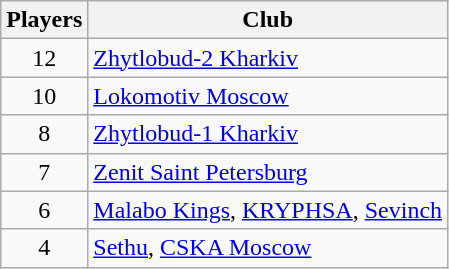<table class="wikitable">
<tr>
<th>Players</th>
<th>Club</th>
</tr>
<tr>
<td align="center">12</td>
<td> <a href='#'>Zhytlobud-2 Kharkiv</a></td>
</tr>
<tr>
<td align="center">10</td>
<td> <a href='#'>Lokomotiv Moscow</a></td>
</tr>
<tr>
<td align="center">8</td>
<td> <a href='#'>Zhytlobud-1 Kharkiv</a></td>
</tr>
<tr>
<td align="center">7</td>
<td> <a href='#'>Zenit Saint Petersburg</a></td>
</tr>
<tr>
<td align="center">6</td>
<td> <a href='#'>Malabo Kings</a>,  <a href='#'>KRYPHSA</a>,  <a href='#'>Sevinch</a></td>
</tr>
<tr>
<td align="center">4</td>
<td> <a href='#'>Sethu</a>,  <a href='#'>CSKA Moscow</a></td>
</tr>
</table>
